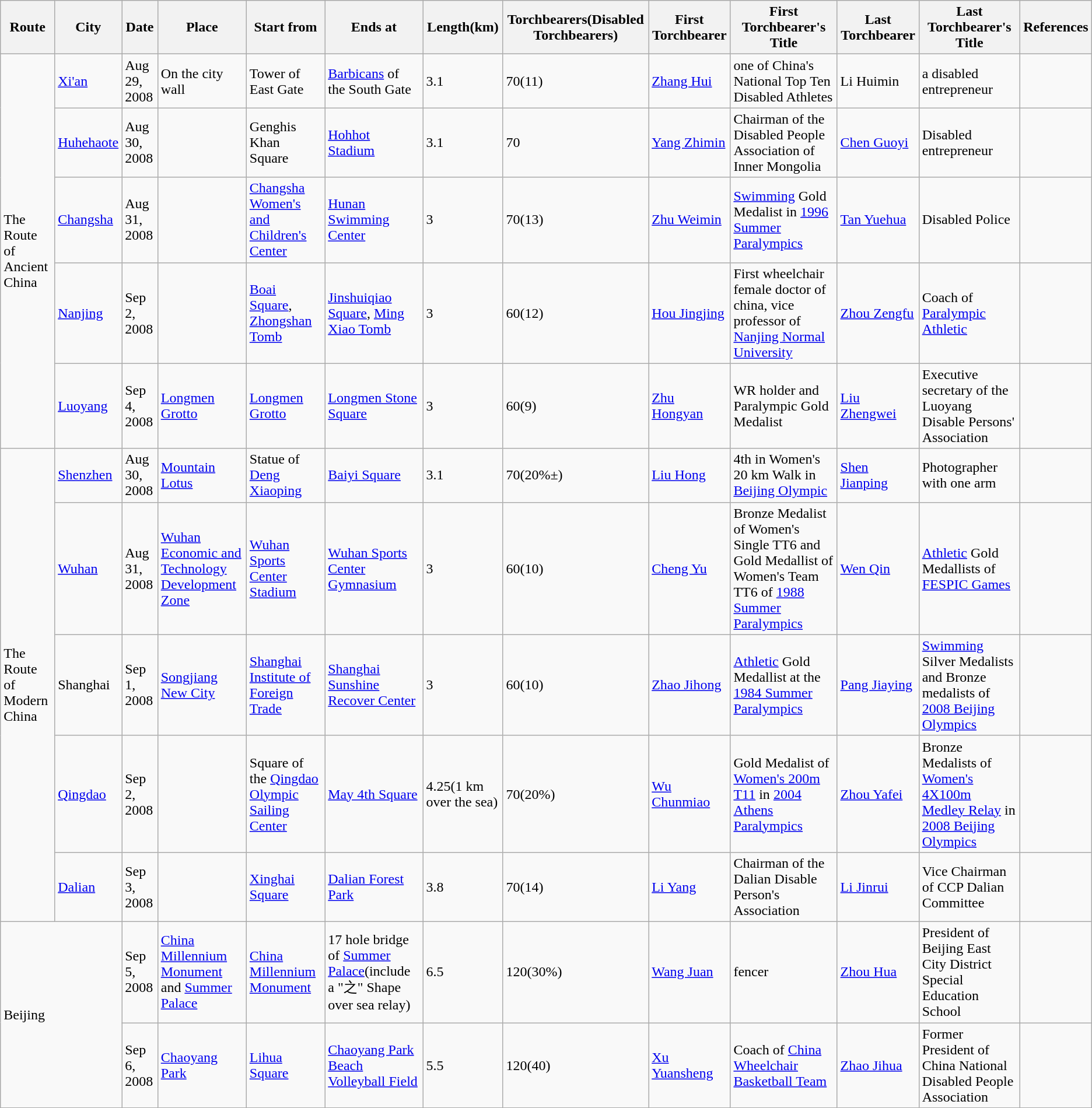<table class="wikitable" border="1">
<tr>
<th>Route</th>
<th>City</th>
<th>Date</th>
<th>Place</th>
<th>Start from</th>
<th>Ends at</th>
<th>Length(km)</th>
<th>Torchbearers(Disabled Torchbearers)</th>
<th>First Torchbearer</th>
<th>First Torchbearer's Title</th>
<th>Last Torchbearer</th>
<th>Last Torchbearer's Title</th>
<th>References</th>
</tr>
<tr>
<td rowspan="5">The Route of Ancient China</td>
<td><a href='#'>Xi'an</a></td>
<td>Aug 29, 2008</td>
<td>On the city wall</td>
<td>Tower of East Gate</td>
<td><a href='#'>Barbicans</a> of the South Gate</td>
<td>3.1</td>
<td>70(11)</td>
<td><a href='#'>Zhang Hui</a></td>
<td>one of China's National Top Ten Disabled Athletes</td>
<td>Li Huimin</td>
<td>a disabled entrepreneur</td>
<td></td>
</tr>
<tr>
<td><a href='#'>Huhehaote</a></td>
<td>Aug 30, 2008</td>
<td></td>
<td>Genghis Khan Square</td>
<td><a href='#'>Hohhot Stadium</a></td>
<td>3.1</td>
<td>70</td>
<td><a href='#'>Yang Zhimin</a></td>
<td>Chairman of the Disabled People Association of Inner Mongolia</td>
<td><a href='#'>Chen Guoyi</a></td>
<td>Disabled entrepreneur</td>
<td></td>
</tr>
<tr>
<td><a href='#'>Changsha</a></td>
<td>Aug 31, 2008</td>
<td></td>
<td><a href='#'>Changsha Women's and Children's Center</a></td>
<td><a href='#'>Hunan Swimming Center</a></td>
<td>3</td>
<td>70(13)</td>
<td><a href='#'>Zhu Weimin</a></td>
<td><a href='#'>Swimming</a> Gold Medalist in <a href='#'>1996 Summer Paralympics</a></td>
<td><a href='#'>Tan Yuehua</a></td>
<td>Disabled Police</td>
<td></td>
</tr>
<tr>
<td><a href='#'>Nanjing</a></td>
<td>Sep 2, 2008</td>
<td></td>
<td><a href='#'>Boai Square</a>, <a href='#'>Zhongshan Tomb</a></td>
<td><a href='#'>Jinshuiqiao Square</a>, <a href='#'>Ming Xiao Tomb</a></td>
<td>3</td>
<td>60(12)</td>
<td><a href='#'>Hou Jingjing</a></td>
<td>First wheelchair female doctor of china, vice professor of <a href='#'>Nanjing Normal University</a></td>
<td><a href='#'>Zhou Zengfu</a></td>
<td>Coach of <a href='#'>Paralympic Athletic</a></td>
<td></td>
</tr>
<tr>
<td><a href='#'>Luoyang</a></td>
<td>Sep 4, 2008</td>
<td><a href='#'>Longmen Grotto</a></td>
<td><a href='#'>Longmen Grotto</a></td>
<td><a href='#'>Longmen Stone Square</a></td>
<td>3</td>
<td>60(9)</td>
<td><a href='#'>Zhu Hongyan</a></td>
<td>WR holder and Paralympic Gold Medalist</td>
<td><a href='#'>Liu Zhengwei</a></td>
<td>Executive secretary of the Luoyang Disable Persons' Association</td>
<td></td>
</tr>
<tr>
<td rowspan="5">The Route of Modern China</td>
<td><a href='#'>Shenzhen</a></td>
<td>Aug 30, 2008</td>
<td><a href='#'>Mountain Lotus</a></td>
<td>Statue of <a href='#'>Deng Xiaoping</a></td>
<td><a href='#'>Baiyi Square</a></td>
<td>3.1</td>
<td>70(20%±)</td>
<td><a href='#'>Liu Hong</a></td>
<td>4th in Women's 20 km Walk in <a href='#'>Beijing Olympic</a></td>
<td><a href='#'>Shen Jianping</a></td>
<td>Photographer with one arm</td>
<td></td>
</tr>
<tr>
<td><a href='#'>Wuhan</a></td>
<td>Aug 31, 2008</td>
<td><a href='#'>Wuhan Economic and Technology Development Zone</a></td>
<td><a href='#'>Wuhan Sports Center Stadium</a></td>
<td><a href='#'>Wuhan Sports Center Gymnasium</a></td>
<td>3</td>
<td>60(10)</td>
<td><a href='#'>Cheng Yu</a></td>
<td>Bronze Medalist of Women's Single TT6 and Gold Medallist of Women's Team TT6 of <a href='#'>1988 Summer Paralympics</a></td>
<td><a href='#'>Wen Qin</a></td>
<td><a href='#'>Athletic</a> Gold Medallists of <a href='#'>FESPIC Games</a></td>
<td></td>
</tr>
<tr>
<td>Shanghai</td>
<td>Sep 1, 2008</td>
<td><a href='#'>Songjiang New City</a></td>
<td><a href='#'>Shanghai Institute of Foreign Trade</a></td>
<td><a href='#'>Shanghai Sunshine Recover Center</a></td>
<td>3</td>
<td>60(10)</td>
<td><a href='#'>Zhao Jihong</a></td>
<td><a href='#'>Athletic</a> Gold Medallist at the <a href='#'>1984 Summer Paralympics</a></td>
<td><a href='#'>Pang Jiaying</a></td>
<td><a href='#'>Swimming</a> Silver Medalists and Bronze medalists of <a href='#'>2008 Beijing Olympics</a></td>
<td></td>
</tr>
<tr>
<td><a href='#'>Qingdao</a></td>
<td>Sep 2, 2008</td>
<td></td>
<td>Square of the <a href='#'>Qingdao Olympic Sailing Center</a></td>
<td><a href='#'>May 4th Square</a></td>
<td>4.25(1 km over the sea)</td>
<td>70(20%)</td>
<td><a href='#'>Wu Chunmiao</a></td>
<td>Gold Medalist of <a href='#'>Women's 200m T11</a> in <a href='#'>2004 Athens Paralympics</a></td>
<td><a href='#'>Zhou Yafei</a></td>
<td>Bronze Medalists of <a href='#'>Women's 4X100m Medley Relay</a> in <a href='#'>2008 Beijing Olympics</a></td>
<td></td>
</tr>
<tr>
<td><a href='#'>Dalian</a></td>
<td>Sep 3, 2008</td>
<td></td>
<td><a href='#'>Xinghai Square</a></td>
<td><a href='#'>Dalian Forest Park</a></td>
<td>3.8</td>
<td>70(14)</td>
<td><a href='#'>Li Yang</a></td>
<td>Chairman of the Dalian Disable Person's Association</td>
<td><a href='#'>Li Jinrui</a></td>
<td>Vice Chairman of CCP Dalian Committee</td>
<td></td>
</tr>
<tr>
<td rowspan=2 colspan="2">Beijing</td>
<td>Sep 5, 2008</td>
<td><a href='#'>China Millennium Monument</a> and <a href='#'>Summer Palace</a></td>
<td><a href='#'>China Millennium Monument</a></td>
<td>17 hole bridge of <a href='#'>Summer Palace</a>(include a "之" Shape over sea relay)</td>
<td>6.5</td>
<td>120(30%)</td>
<td><a href='#'>Wang Juan</a></td>
<td>fencer</td>
<td><a href='#'>Zhou Hua</a></td>
<td>President of Beijing East City District Special Education School</td>
<td></td>
</tr>
<tr>
<td>Sep 6, 2008</td>
<td><a href='#'>Chaoyang Park</a></td>
<td><a href='#'>Lihua Square</a></td>
<td><a href='#'>Chaoyang Park Beach Volleyball Field</a></td>
<td>5.5</td>
<td>120(40)</td>
<td><a href='#'>Xu Yuansheng</a></td>
<td>Coach of <a href='#'>China Wheelchair Basketball Team</a></td>
<td><a href='#'>Zhao Jihua</a></td>
<td>Former President of China National Disabled People Association</td>
<td></td>
</tr>
</table>
